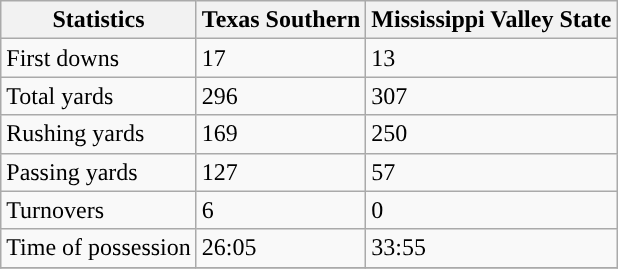<table class="wikitable">
<tr>
<th>Statistics</th>
<th>Texas Southern</th>
<th>Mississippi Valley State</th>
</tr>
<tr>
<td>First downs</td>
<td>17</td>
<td>13</td>
</tr>
<tr>
<td>Total yards</td>
<td>296</td>
<td>307</td>
</tr>
<tr>
<td>Rushing yards</td>
<td>169</td>
<td>250</td>
</tr>
<tr>
<td>Passing yards</td>
<td>127</td>
<td>57</td>
</tr>
<tr>
<td>Turnovers</td>
<td>6</td>
<td>0</td>
</tr>
<tr>
<td>Time of possession</td>
<td>26:05</td>
<td>33:55</td>
</tr>
<tr>
</tr>
</table>
